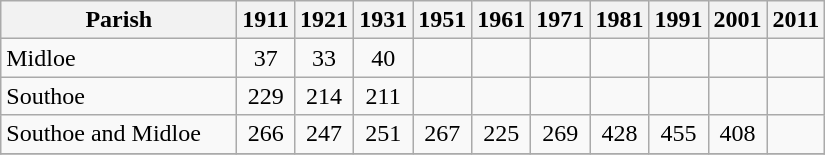<table class="wikitable" style="text-align:center;">
<tr>
<th width="150">Parish<br></th>
<th width="30">1911<br></th>
<th width="30">1921<br></th>
<th width="30">1931<br></th>
<th width="30">1951<br></th>
<th width="30">1961<br></th>
<th width="30">1971<br></th>
<th width="30">1981<br></th>
<th width="30">1991<br></th>
<th width="30">2001<br></th>
<th width="30">2011 <br></th>
</tr>
<tr>
<td align=left>Midloe</td>
<td align="center">37</td>
<td align="center">33</td>
<td align="center">40</td>
<td align="center"></td>
<td align="center"></td>
<td align="center"></td>
<td align="center"></td>
<td align="center"></td>
<td align="center"></td>
<td align="center"></td>
</tr>
<tr>
<td align=left>Southoe</td>
<td align="center">229</td>
<td align="center">214</td>
<td align="center">211</td>
<td align="center"></td>
<td align="center"></td>
<td align="center"></td>
<td align="center"></td>
<td align="center"></td>
<td align="center"></td>
<td align="center"></td>
</tr>
<tr>
<td align=left>Southoe and Midloe</td>
<td align="center">266</td>
<td align="center">247</td>
<td align="center">251</td>
<td align="center">267</td>
<td align="center">225</td>
<td align="center">269</td>
<td align="center">428</td>
<td align="center">455</td>
<td align="center">408</td>
<td align="center"></td>
</tr>
<tr>
</tr>
</table>
